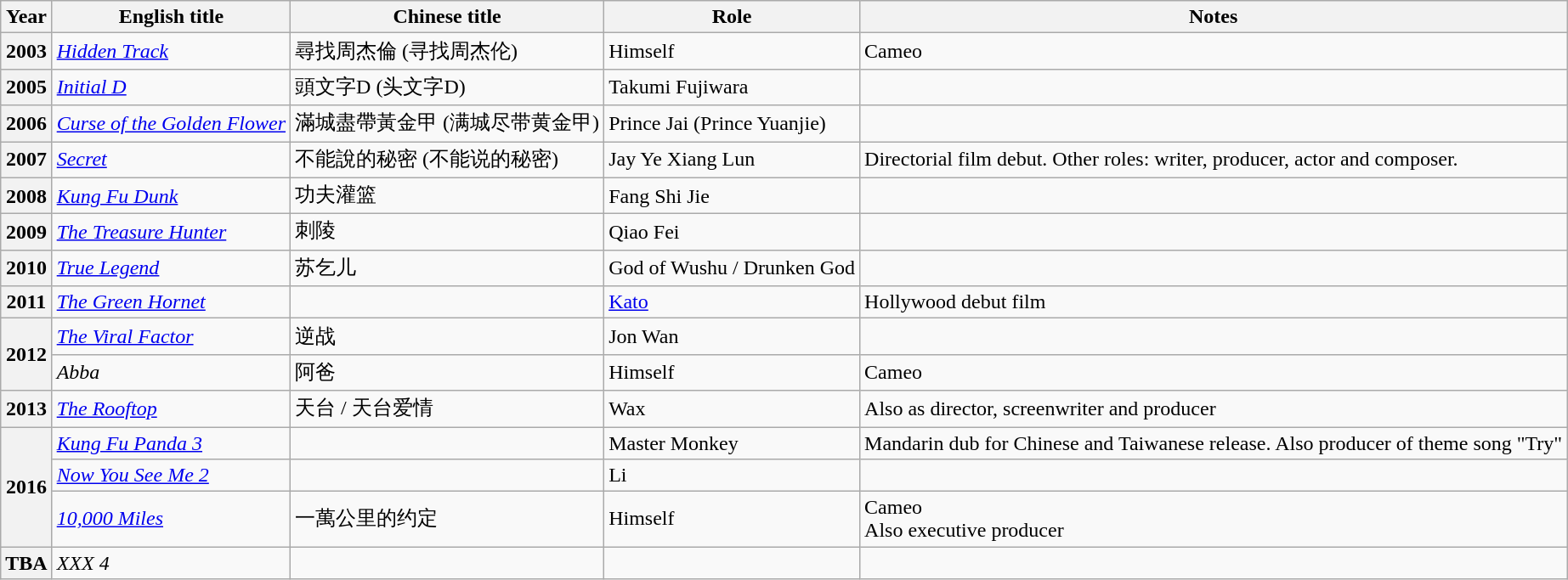<table class="wikitable plainrowheaders sortable">
<tr>
<th>Year</th>
<th>English title</th>
<th>Chinese title</th>
<th>Role</th>
<th class="unsortable">Notes</th>
</tr>
<tr>
<th scope="row">2003</th>
<td><em><a href='#'>Hidden Track</a></em></td>
<td>尋找周杰倫 (寻找周杰伦)</td>
<td>Himself</td>
<td>Cameo</td>
</tr>
<tr>
<th scope="row">2005</th>
<td><em><a href='#'>Initial D</a></em></td>
<td>頭文字D (头文字D)</td>
<td>Takumi Fujiwara</td>
<td></td>
</tr>
<tr>
<th scope="row">2006</th>
<td><em><a href='#'>Curse of the Golden Flower</a></em></td>
<td>滿城盡帶黃金甲 (满城尽带黄金甲)</td>
<td>Prince Jai (Prince Yuanjie)</td>
<td></td>
</tr>
<tr>
<th scope="row">2007</th>
<td><em><a href='#'>Secret</a></em></td>
<td>不能說的秘密 (不能说的秘密)</td>
<td>Jay Ye Xiang Lun</td>
<td>Directorial film debut. Other roles: writer, producer, actor and composer.</td>
</tr>
<tr>
<th scope="row">2008</th>
<td><em><a href='#'>Kung Fu Dunk</a></em></td>
<td>功夫灌篮</td>
<td>Fang Shi Jie</td>
<td></td>
</tr>
<tr>
<th scope="row">2009</th>
<td><em><a href='#'>The Treasure Hunter</a></em></td>
<td>刺陵</td>
<td>Qiao Fei</td>
<td></td>
</tr>
<tr>
<th scope="row">2010</th>
<td><em><a href='#'>True Legend</a></em></td>
<td>苏乞儿</td>
<td>God of Wushu / Drunken God</td>
<td></td>
</tr>
<tr>
<th scope="row">2011</th>
<td><em><a href='#'>The Green Hornet</a></em></td>
<td></td>
<td><a href='#'>Kato</a></td>
<td>Hollywood debut film</td>
</tr>
<tr>
<th scope="row" rowspan="2">2012</th>
<td><em><a href='#'>The Viral Factor</a></em></td>
<td>逆战</td>
<td>Jon Wan</td>
<td></td>
</tr>
<tr>
<td><em>Abba</em></td>
<td>阿爸</td>
<td>Himself</td>
<td>Cameo</td>
</tr>
<tr>
<th scope="row">2013</th>
<td><em><a href='#'>The Rooftop</a></em></td>
<td>天台 / 天台爱情</td>
<td>Wax</td>
<td>Also as director, screenwriter and producer</td>
</tr>
<tr>
<th scope="row" rowspan="3">2016</th>
<td><em><a href='#'>Kung Fu Panda 3</a></em></td>
<td></td>
<td>Master Monkey</td>
<td>Mandarin dub for Chinese and Taiwanese release. Also producer of theme song "Try"</td>
</tr>
<tr>
<td><em><a href='#'>Now You See Me 2</a></em></td>
<td></td>
<td>Li</td>
<td></td>
</tr>
<tr>
<td><em><a href='#'>10,000 Miles</a></em></td>
<td>一萬公里的约定</td>
<td>Himself</td>
<td>Cameo<br>Also executive producer</td>
</tr>
<tr>
<th scope="row">TBA</th>
<td><em>XXX 4</em></td>
<td></td>
<td></td>
<td></td>
</tr>
</table>
